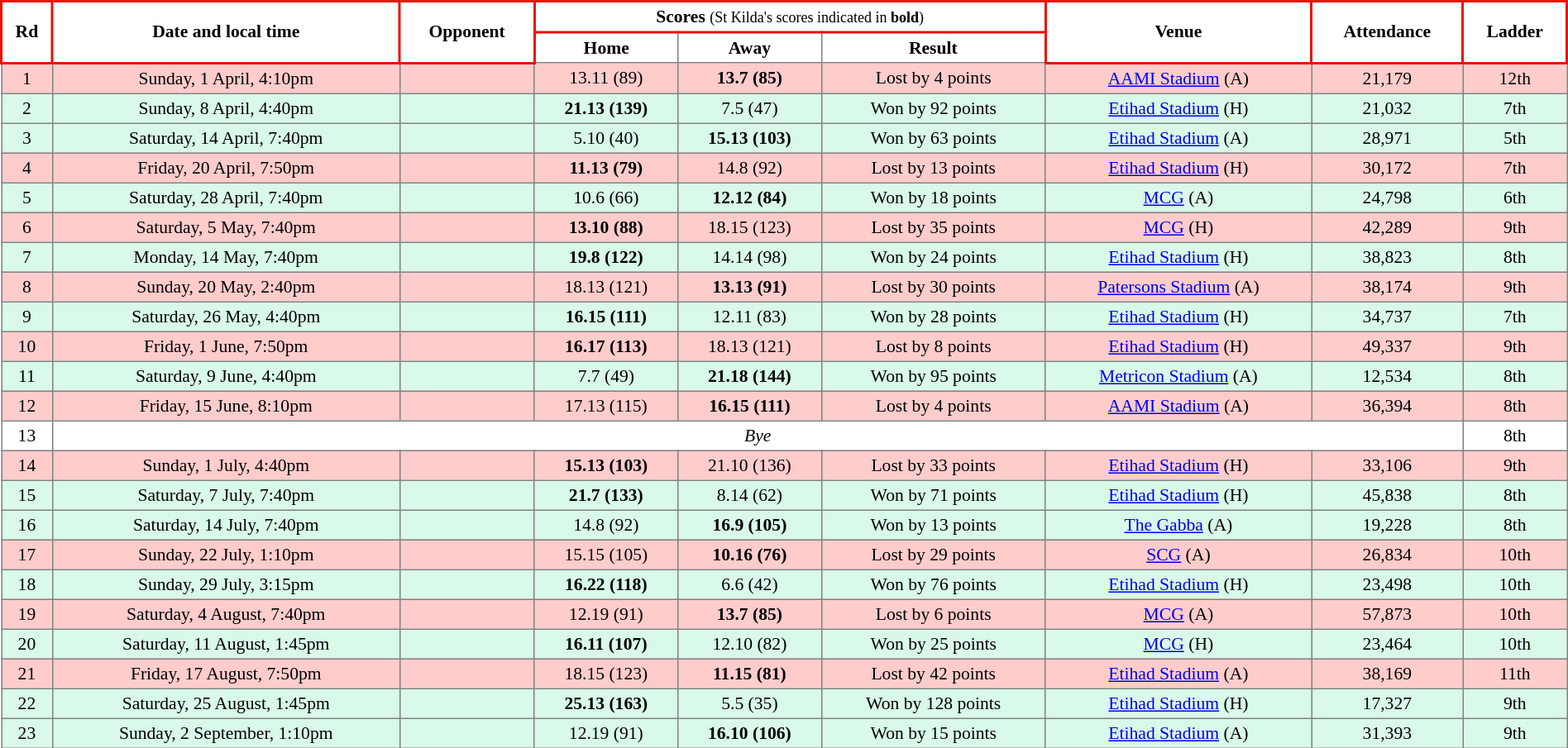<table border="1" cellpadding="3" cellspacing="0" style="border-collapse:collapse; font-size:90%; text-align:center; width:100%;">
<tr style="background:white; color: black;">
<td rowspan=2 style="border: solid #ED0F05 2px;"><strong>Rd</strong></td>
<td rowspan=2 style="border: solid #ED0F05 2px;"><strong>Date and local time</strong></td>
<td rowspan=2 style="border: solid #ED0F05 2px;"><strong>Opponent</strong></td>
<td colspan=3 style="border: solid #ED0F05 2px;"><strong>Scores</strong> <small>(St Kilda's scores indicated in <strong>bold</strong>)</small></td>
<td rowspan=2 style="border: solid #ED0F05 2px;"><strong>Venue</strong></td>
<td rowspan=2 style="border: solid #ED0F05 2px;"><strong>Attendance</strong></td>
<td rowspan=2 style="border: solid #ED0F05 2px;"><strong>Ladder</strong></td>
</tr>
<tr>
<th><span>Home</span></th>
<th><span>Away</span></th>
<th><span>Result</span></th>
</tr>
<tr style="background:#fcc;">
<td>1</td>
<td>Sunday, 1 April, 4:10pm</td>
<td></td>
<td>13.11 (89)</td>
<td><strong>13.7 (85)</strong></td>
<td>Lost by 4 points</td>
<td><a href='#'>AAMI Stadium</a> (A)</td>
<td>21,179</td>
<td>12th</td>
</tr>
<tr style="background:#d9f9e9">
<td>2</td>
<td>Sunday, 8 April, 4:40pm</td>
<td></td>
<td><strong>21.13 (139)</strong></td>
<td>7.5 (47)</td>
<td>Won by 92 points</td>
<td><a href='#'>Etihad Stadium</a> (H)</td>
<td>21,032</td>
<td>7th</td>
</tr>
<tr style="background:#d9f9e9">
<td>3</td>
<td>Saturday, 14 April, 7:40pm</td>
<td></td>
<td>5.10 (40)</td>
<td><strong>15.13 (103)</strong></td>
<td>Won by 63 points</td>
<td><a href='#'>Etihad Stadium</a> (A)</td>
<td>28,971</td>
<td>5th</td>
</tr>
<tr style="background:#fcc;">
<td>4</td>
<td>Friday, 20 April, 7:50pm</td>
<td></td>
<td><strong>11.13 (79)</strong></td>
<td>14.8 (92)</td>
<td>Lost by 13 points</td>
<td><a href='#'>Etihad Stadium</a> (H)</td>
<td>30,172</td>
<td>7th</td>
</tr>
<tr style="background:#d9f9e9">
<td>5</td>
<td>Saturday, 28 April, 7:40pm</td>
<td></td>
<td>10.6 (66)</td>
<td><strong>12.12 (84)</strong></td>
<td>Won by 18 points</td>
<td><a href='#'>MCG</a> (A)</td>
<td>24,798</td>
<td>6th</td>
</tr>
<tr style="background:#fcc;">
<td>6</td>
<td>Saturday, 5 May, 7:40pm</td>
<td></td>
<td><strong>13.10 (88)</strong></td>
<td>18.15 (123)</td>
<td>Lost by 35 points</td>
<td><a href='#'>MCG</a> (H)</td>
<td>42,289</td>
<td>9th</td>
</tr>
<tr style="background:#d9f9e9">
<td>7</td>
<td>Monday, 14 May, 7:40pm</td>
<td></td>
<td><strong>19.8 (122)</strong></td>
<td>14.14 (98)</td>
<td>Won by 24 points</td>
<td><a href='#'>Etihad Stadium</a> (H)</td>
<td>38,823</td>
<td>8th</td>
</tr>
<tr style="background:#fcc;">
<td>8</td>
<td>Sunday, 20 May, 2:40pm</td>
<td></td>
<td>18.13 (121)</td>
<td><strong>13.13 (91)</strong></td>
<td>Lost by 30 points</td>
<td><a href='#'>Patersons Stadium</a> (A)</td>
<td>38,174</td>
<td>9th</td>
</tr>
<tr style="background:#d9f9e9">
<td>9</td>
<td>Saturday, 26 May, 4:40pm</td>
<td></td>
<td><strong>16.15 (111)</strong></td>
<td>12.11 (83)</td>
<td>Won by 28 points</td>
<td><a href='#'>Etihad Stadium</a> (H)</td>
<td>34,737</td>
<td>7th</td>
</tr>
<tr style="background:#fcc;">
<td>10</td>
<td>Friday, 1 June, 7:50pm</td>
<td></td>
<td><strong>16.17 (113)</strong></td>
<td>18.13 (121)</td>
<td>Lost by 8 points</td>
<td><a href='#'>Etihad Stadium</a> (H)</td>
<td>49,337</td>
<td>9th</td>
</tr>
<tr style="background:#d9f9e9">
<td>11</td>
<td>Saturday, 9 June, 4:40pm</td>
<td></td>
<td>7.7 (49)</td>
<td><strong>21.18 (144)</strong></td>
<td>Won by 95 points</td>
<td><a href='#'>Metricon Stadium</a> (A)</td>
<td>12,534</td>
<td>8th</td>
</tr>
<tr style="background:#fcc;">
<td>12</td>
<td>Friday, 15 June, 8:10pm</td>
<td></td>
<td>17.13 (115)</td>
<td><strong>16.15 (111)</strong></td>
<td>Lost by 4 points</td>
<td><a href='#'>AAMI Stadium</a> (A)</td>
<td>36,394</td>
<td>8th</td>
</tr>
<tr style="background:white">
<td>13</td>
<td colspan="7"><em>Bye</em></td>
<td>8th</td>
</tr>
<tr style="background:#fcc;">
<td>14</td>
<td>Sunday, 1 July, 4:40pm</td>
<td></td>
<td><strong>15.13 (103)</strong></td>
<td>21.10 (136)</td>
<td>Lost by 33 points</td>
<td><a href='#'>Etihad Stadium</a> (H)</td>
<td>33,106</td>
<td>9th</td>
</tr>
<tr style="background:#d9f9e9">
<td>15</td>
<td>Saturday, 7 July, 7:40pm</td>
<td></td>
<td><strong>21.7 (133)</strong></td>
<td>8.14 (62)</td>
<td>Won by 71 points</td>
<td><a href='#'>Etihad Stadium</a> (H)</td>
<td>45,838</td>
<td>8th</td>
</tr>
<tr style="background:#d9f9e9">
<td>16</td>
<td>Saturday, 14 July, 7:40pm</td>
<td></td>
<td>14.8 (92)</td>
<td><strong>16.9 (105)</strong></td>
<td>Won by 13 points</td>
<td><a href='#'>The Gabba</a> (A)</td>
<td>19,228</td>
<td>8th</td>
</tr>
<tr style="background:#fcc;">
<td>17</td>
<td>Sunday, 22 July, 1:10pm</td>
<td></td>
<td>15.15 (105)</td>
<td><strong>10.16 (76)</strong></td>
<td>Lost by 29 points</td>
<td><a href='#'>SCG</a> (A)</td>
<td>26,834</td>
<td>10th</td>
</tr>
<tr style="background:#d9f9e9">
<td>18</td>
<td>Sunday, 29 July, 3:15pm</td>
<td></td>
<td><strong>16.22 (118)</strong></td>
<td>6.6 (42)</td>
<td>Won by 76 points</td>
<td><a href='#'>Etihad Stadium</a> (H)</td>
<td>23,498</td>
<td>10th</td>
</tr>
<tr style="background:#fcc;">
<td>19</td>
<td>Saturday, 4 August, 7:40pm</td>
<td></td>
<td>12.19 (91)</td>
<td><strong>13.7 (85)</strong></td>
<td>Lost by 6 points</td>
<td><a href='#'>MCG</a> (A)</td>
<td>57,873</td>
<td>10th</td>
</tr>
<tr style="background:#d9f9e9">
<td>20</td>
<td>Saturday, 11 August, 1:45pm</td>
<td></td>
<td><strong>16.11 (107)</strong></td>
<td>12.10 (82)</td>
<td>Won by 25 points</td>
<td><a href='#'>MCG</a> (H)</td>
<td>23,464</td>
<td>10th</td>
</tr>
<tr style="background:#fcc;">
<td>21</td>
<td>Friday, 17 August, 7:50pm</td>
<td></td>
<td>18.15 (123)</td>
<td><strong>11.15 (81)</strong></td>
<td>Lost by 42 points</td>
<td><a href='#'>Etihad Stadium</a> (A)</td>
<td>38,169</td>
<td>11th</td>
</tr>
<tr style="background:#d9f9e9">
<td>22</td>
<td>Saturday, 25 August, 1:45pm</td>
<td></td>
<td><strong>25.13 (163)</strong></td>
<td>5.5 (35)</td>
<td>Won by 128 points</td>
<td><a href='#'>Etihad Stadium</a> (H)</td>
<td>17,327</td>
<td>9th</td>
</tr>
<tr style="background:#d9f9e9">
<td>23</td>
<td>Sunday, 2 September, 1:10pm</td>
<td></td>
<td>12.19 (91)</td>
<td><strong>16.10 (106)</strong></td>
<td>Won by 15 points</td>
<td><a href='#'>Etihad Stadium</a> (A)</td>
<td>31,393</td>
<td>9th</td>
</tr>
</table>
